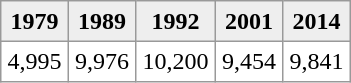<table rules="all" cellspacing="0" cellpadding="4" style="border:1px solid #999999">
<tr style="background:#EEEEEE">
<th>1979</th>
<th>1989</th>
<th>1992</th>
<th>2001</th>
<th>2014</th>
</tr>
<tr style="background:#FFFFFF">
<td align=center>4,995</td>
<td align=center>9,976</td>
<td align=center>10,200</td>
<td align=center>9,454</td>
<td align=center>9,841</td>
</tr>
</table>
